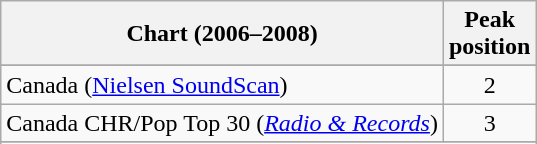<table class="wikitable sortable">
<tr>
<th>Chart (2006–2008)</th>
<th>Peak<br>position</th>
</tr>
<tr>
</tr>
<tr>
</tr>
<tr>
<td>Canada (<a href='#'>Nielsen SoundScan</a>)</td>
<td style="text-align:center;">2</td>
</tr>
<tr>
<td>Canada CHR/Pop Top 30 (<em><a href='#'>Radio & Records</a></em>)</td>
<td style="text-align:center;">3</td>
</tr>
<tr>
</tr>
<tr>
</tr>
<tr>
</tr>
<tr>
</tr>
<tr>
</tr>
<tr>
</tr>
<tr>
</tr>
<tr>
</tr>
<tr>
</tr>
<tr>
</tr>
<tr>
</tr>
<tr>
</tr>
<tr>
</tr>
<tr>
</tr>
<tr>
</tr>
<tr>
</tr>
<tr>
</tr>
</table>
